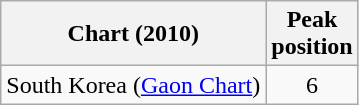<table class="wikitable sortable" border="1">
<tr>
<th scope="col">Chart (2010)</th>
<th scope="col">Peak<br>position</th>
</tr>
<tr>
<td>South Korea (<a href='#'>Gaon Chart</a>)</td>
<td align="center">6</td>
</tr>
</table>
